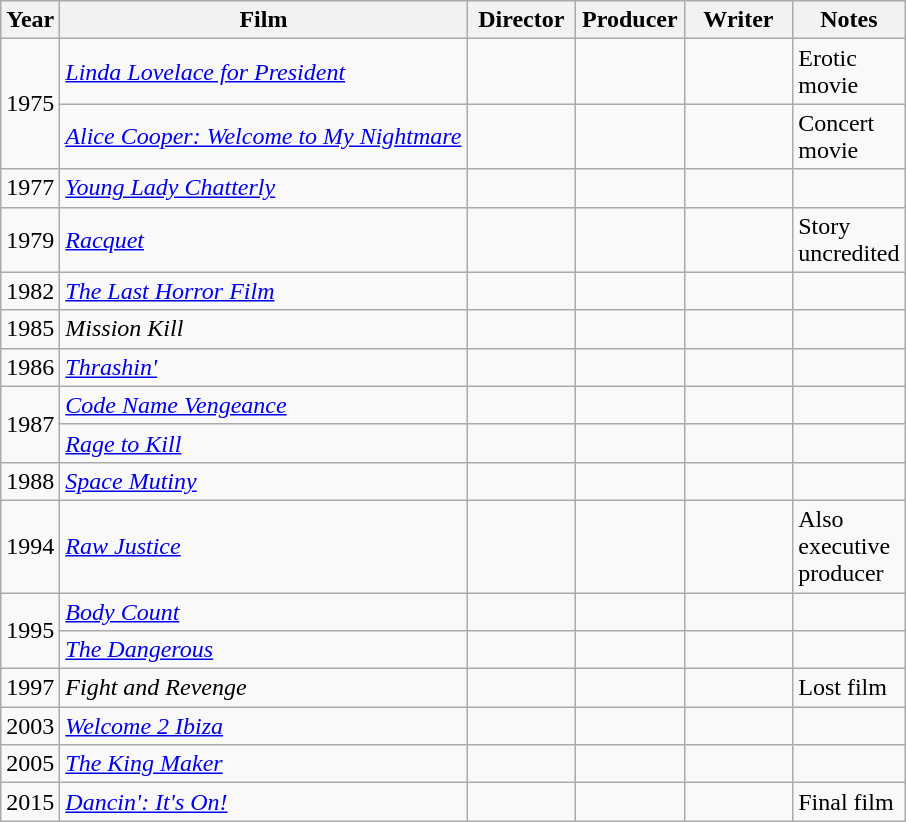<table class="wikitable sortable">
<tr>
<th style="width:26px;">Year</th>
<th>Film</th>
<th width="65">Director</th>
<th width="65">Producer</th>
<th width="65">Writer</th>
<th width="65">Notes</th>
</tr>
<tr>
<td rowspan="2">1975</td>
<td><em><a href='#'>Linda Lovelace for President</a></em></td>
<td></td>
<td></td>
<td></td>
<td>Erotic movie</td>
</tr>
<tr>
<td><em><a href='#'>Alice Cooper: Welcome to My Nightmare</a></em></td>
<td></td>
<td></td>
<td></td>
<td>Concert movie</td>
</tr>
<tr>
<td>1977</td>
<td><em><a href='#'>Young Lady Chatterly</a></em></td>
<td></td>
<td></td>
<td></td>
<td></td>
</tr>
<tr>
<td>1979</td>
<td><a href='#'><em>Racquet</em></a></td>
<td></td>
<td></td>
<td></td>
<td>Story uncredited</td>
</tr>
<tr>
<td>1982</td>
<td><em><a href='#'>The Last Horror Film</a></em></td>
<td></td>
<td></td>
<td></td>
<td></td>
</tr>
<tr>
<td>1985</td>
<td><em>Mission Kill</em></td>
<td></td>
<td></td>
<td></td>
<td></td>
</tr>
<tr>
<td>1986</td>
<td><em><a href='#'>Thrashin'</a></em></td>
<td></td>
<td></td>
<td></td>
<td></td>
</tr>
<tr>
<td rowspan=2>1987</td>
<td><em><a href='#'>Code Name Vengeance</a></em></td>
<td></td>
<td> </td>
<td></td>
<td></td>
</tr>
<tr>
<td><em><a href='#'>Rage to Kill</a></em></td>
<td></td>
<td></td>
<td></td>
<td></td>
</tr>
<tr>
<td>1988</td>
<td><em><a href='#'>Space Mutiny</a></em></td>
<td> </td>
<td></td>
<td> </td>
<td></td>
</tr>
<tr>
<td>1994</td>
<td><em><a href='#'>Raw Justice</a></em></td>
<td></td>
<td></td>
<td></td>
<td>Also executive producer</td>
</tr>
<tr>
<td rowspan="2">1995</td>
<td><em><a href='#'>Body Count</a></em></td>
<td></td>
<td></td>
<td></td>
<td></td>
</tr>
<tr>
<td><em><a href='#'>The Dangerous</a></em></td>
<td></td>
<td></td>
<td></td>
<td></td>
</tr>
<tr>
<td>1997</td>
<td><em>Fight and Revenge</em></td>
<td></td>
<td></td>
<td></td>
<td>Lost film</td>
</tr>
<tr>
<td>2003</td>
<td><em><a href='#'>Welcome 2 Ibiza</a></em></td>
<td></td>
<td></td>
<td></td>
<td></td>
</tr>
<tr>
<td>2005</td>
<td><em><a href='#'>The King Maker</a></em></td>
<td></td>
<td></td>
<td></td>
<td></td>
</tr>
<tr>
<td>2015</td>
<td><em><a href='#'>Dancin': It's On!</a></em></td>
<td></td>
<td></td>
<td></td>
<td>Final film</td>
</tr>
</table>
